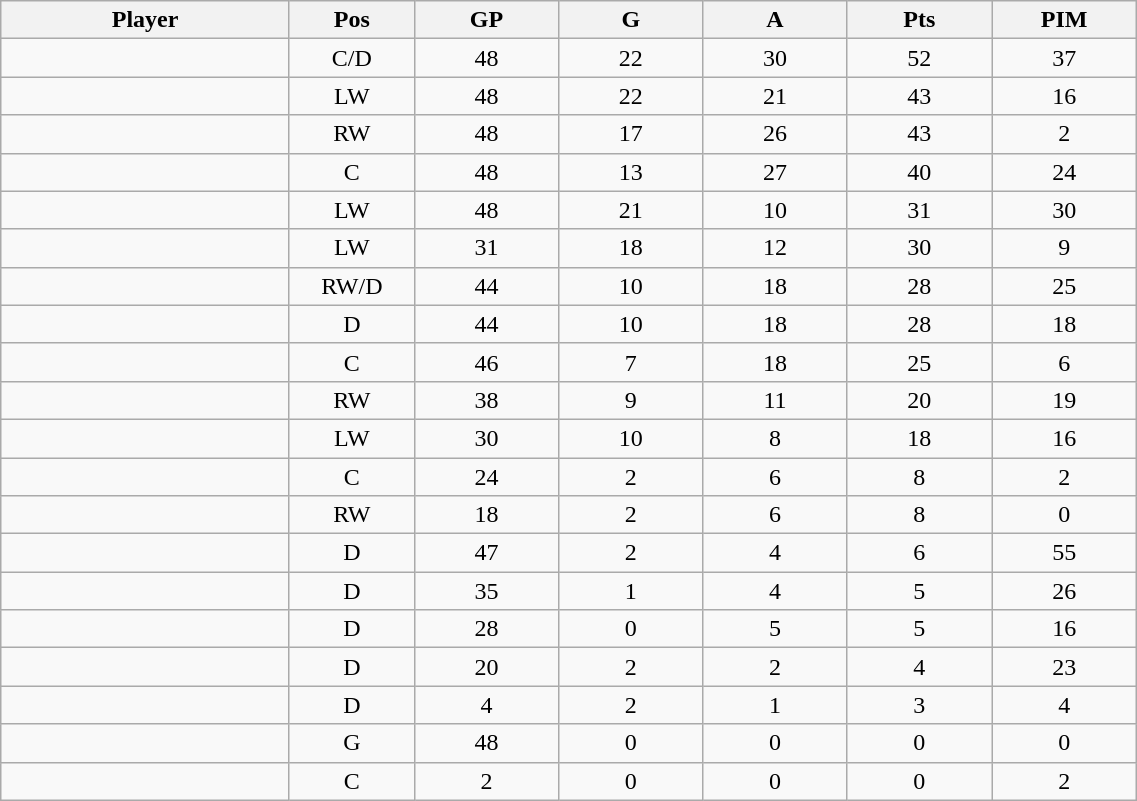<table class="wikitable sortable" width="60%">
<tr ALIGN="center">
<th bgcolor="#DDDDFF" width="10%">Player</th>
<th bgcolor="#DDDDFF" width="3%" title="Position">Pos</th>
<th bgcolor="#DDDDFF" width="5%" title="Games played">GP</th>
<th bgcolor="#DDDDFF" width="5%" title="Goals">G</th>
<th bgcolor="#DDDDFF" width="5%" title="Assists">A</th>
<th bgcolor="#DDDDFF" width="5%" title="Points">Pts</th>
<th bgcolor="#DDDDFF" width="5%" title="Penalties in Minutes">PIM</th>
</tr>
<tr align="center">
<td align="right"></td>
<td>C/D</td>
<td>48</td>
<td>22</td>
<td>30</td>
<td>52</td>
<td>37</td>
</tr>
<tr align="center">
<td align="right"></td>
<td>LW</td>
<td>48</td>
<td>22</td>
<td>21</td>
<td>43</td>
<td>16</td>
</tr>
<tr align="center">
<td align="right"></td>
<td>RW</td>
<td>48</td>
<td>17</td>
<td>26</td>
<td>43</td>
<td>2</td>
</tr>
<tr align="center">
<td align="right"></td>
<td>C</td>
<td>48</td>
<td>13</td>
<td>27</td>
<td>40</td>
<td>24</td>
</tr>
<tr align="center">
<td align="right"></td>
<td>LW</td>
<td>48</td>
<td>21</td>
<td>10</td>
<td>31</td>
<td>30</td>
</tr>
<tr align="center">
<td align="right"></td>
<td>LW</td>
<td>31</td>
<td>18</td>
<td>12</td>
<td>30</td>
<td>9</td>
</tr>
<tr align="center">
<td align="right"></td>
<td>RW/D</td>
<td>44</td>
<td>10</td>
<td>18</td>
<td>28</td>
<td>25</td>
</tr>
<tr align="center">
<td align="right"></td>
<td>D</td>
<td>44</td>
<td>10</td>
<td>18</td>
<td>28</td>
<td>18</td>
</tr>
<tr align="center">
<td align="right"></td>
<td>C</td>
<td>46</td>
<td>7</td>
<td>18</td>
<td>25</td>
<td>6</td>
</tr>
<tr align="center">
<td align="right"></td>
<td>RW</td>
<td>38</td>
<td>9</td>
<td>11</td>
<td>20</td>
<td>19</td>
</tr>
<tr align="center">
<td align="right"></td>
<td>LW</td>
<td>30</td>
<td>10</td>
<td>8</td>
<td>18</td>
<td>16</td>
</tr>
<tr align="center">
<td align="right"></td>
<td>C</td>
<td>24</td>
<td>2</td>
<td>6</td>
<td>8</td>
<td>2</td>
</tr>
<tr align="center">
<td align="right"></td>
<td>RW</td>
<td>18</td>
<td>2</td>
<td>6</td>
<td>8</td>
<td>0</td>
</tr>
<tr align="center">
<td align="right"></td>
<td>D</td>
<td>47</td>
<td>2</td>
<td>4</td>
<td>6</td>
<td>55</td>
</tr>
<tr align="center">
<td align="right"></td>
<td>D</td>
<td>35</td>
<td>1</td>
<td>4</td>
<td>5</td>
<td>26</td>
</tr>
<tr align="center">
<td align="right"></td>
<td>D</td>
<td>28</td>
<td>0</td>
<td>5</td>
<td>5</td>
<td>16</td>
</tr>
<tr align="center">
<td align="right"></td>
<td>D</td>
<td>20</td>
<td>2</td>
<td>2</td>
<td>4</td>
<td>23</td>
</tr>
<tr align="center">
<td align="right"></td>
<td>D</td>
<td>4</td>
<td>2</td>
<td>1</td>
<td>3</td>
<td>4</td>
</tr>
<tr align="center">
<td align="right"></td>
<td>G</td>
<td>48</td>
<td>0</td>
<td>0</td>
<td>0</td>
<td>0</td>
</tr>
<tr align="center">
<td align="right"></td>
<td>C</td>
<td>2</td>
<td>0</td>
<td>0</td>
<td>0</td>
<td>2</td>
</tr>
</table>
